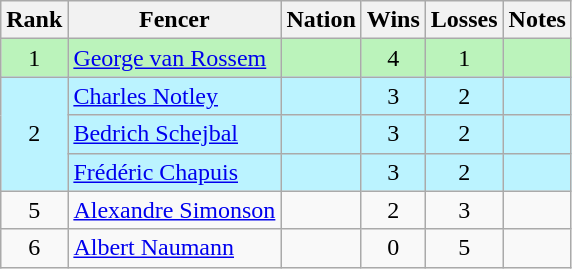<table class="wikitable sortable" style="text-align:center">
<tr>
<th>Rank</th>
<th>Fencer</th>
<th>Nation</th>
<th>Wins</th>
<th>Losses</th>
<th>Notes</th>
</tr>
<tr bgcolor=bbf3bb>
<td>1</td>
<td align=left><a href='#'>George van Rossem</a></td>
<td align=left></td>
<td>4</td>
<td>1</td>
<td></td>
</tr>
<tr bgcolor=bbf3ff>
<td rowspan=3>2</td>
<td align=left><a href='#'>Charles Notley</a></td>
<td align=left></td>
<td>3</td>
<td>2</td>
<td></td>
</tr>
<tr bgcolor=bbf3ff>
<td align=left><a href='#'>Bedrich Schejbal</a></td>
<td align=left></td>
<td>3</td>
<td>2</td>
<td></td>
</tr>
<tr bgcolor=bbf3ff>
<td align=left><a href='#'>Frédéric Chapuis</a></td>
<td align=left></td>
<td>3</td>
<td>2</td>
<td></td>
</tr>
<tr>
<td>5</td>
<td align=left><a href='#'>Alexandre Simonson</a></td>
<td align=left></td>
<td>2</td>
<td>3</td>
<td></td>
</tr>
<tr>
<td>6</td>
<td align=left><a href='#'>Albert Naumann</a></td>
<td align=left></td>
<td>0</td>
<td>5</td>
<td></td>
</tr>
</table>
